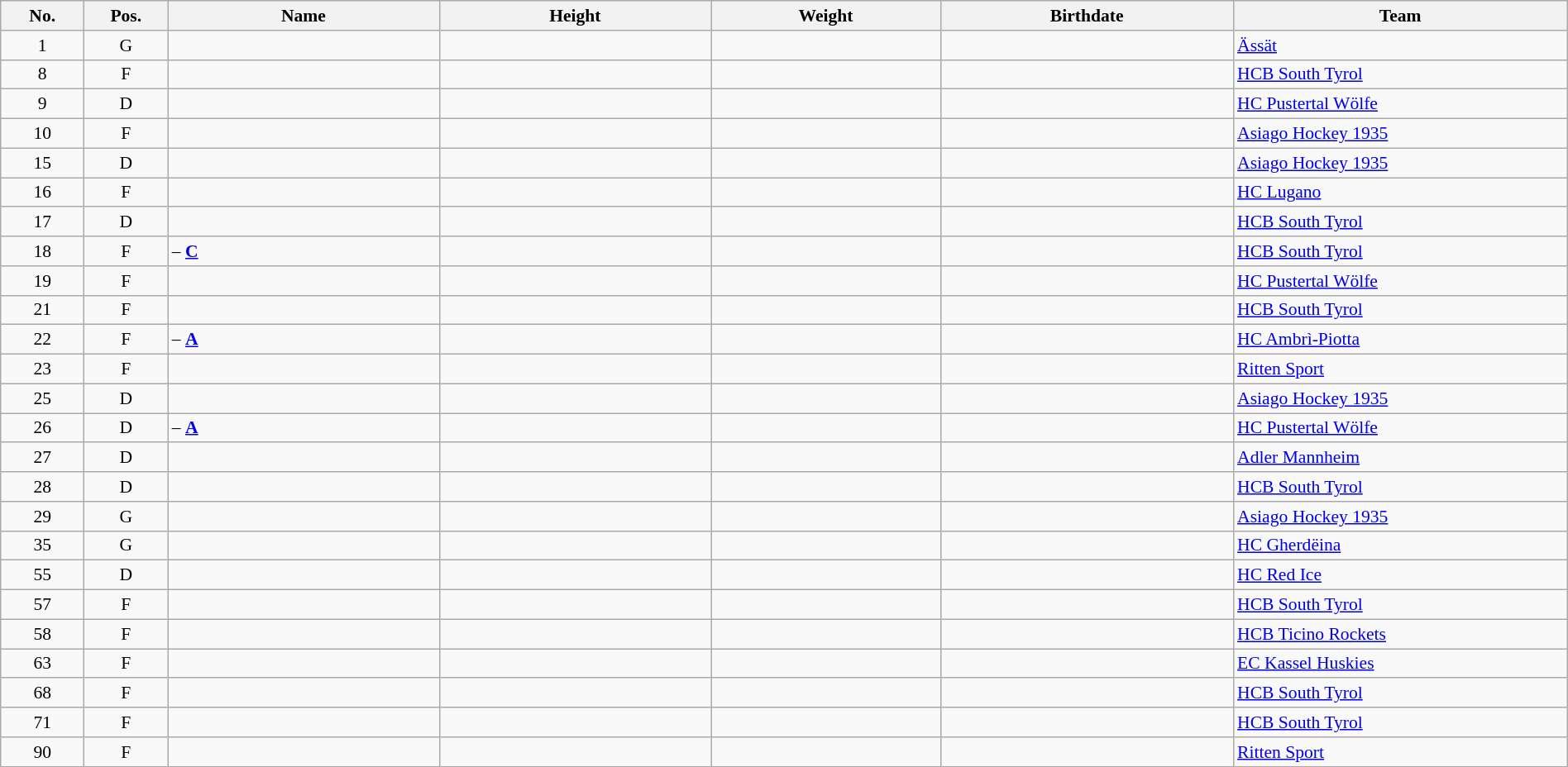<table width="100%" class="wikitable sortable" style="font-size: 90%; text-align: center;">
<tr>
<th style="width:  4%;">No.</th>
<th style="width:  4%;">Pos.</th>
<th style="width: 13%;">Name</th>
<th style="width: 13%;">Height</th>
<th style="width: 11%;">Weight</th>
<th style="width: 14%;">Birthdate</th>
<th style="width: 16%;">Team</th>
</tr>
<tr>
<td>1</td>
<td>G</td>
<td align=left></td>
<td></td>
<td></td>
<td></td>
<td style="text-align:left;"> <a href='#'>Ässät</a></td>
</tr>
<tr>
<td>8</td>
<td>F</td>
<td align=left></td>
<td></td>
<td></td>
<td></td>
<td style="text-align:left;"> <a href='#'>HCB South Tyrol</a></td>
</tr>
<tr>
<td>9</td>
<td>D</td>
<td align=left></td>
<td></td>
<td></td>
<td></td>
<td style="text-align:left;"> <a href='#'>HC Pustertal Wölfe</a></td>
</tr>
<tr>
<td>10</td>
<td>F</td>
<td align=left></td>
<td></td>
<td></td>
<td></td>
<td style="text-align:left;"> <a href='#'>Asiago Hockey 1935</a></td>
</tr>
<tr>
<td>15</td>
<td>D</td>
<td align=left></td>
<td></td>
<td></td>
<td></td>
<td style="text-align:left;"> <a href='#'>Asiago Hockey 1935</a></td>
</tr>
<tr>
<td>16</td>
<td>F</td>
<td align=left></td>
<td></td>
<td></td>
<td></td>
<td style="text-align:left;"> <a href='#'>HC Lugano</a></td>
</tr>
<tr>
<td>17</td>
<td>D</td>
<td align=left></td>
<td></td>
<td></td>
<td></td>
<td style="text-align:left;"> <a href='#'>HCB South Tyrol</a></td>
</tr>
<tr>
<td>18</td>
<td>F</td>
<td align=left> – <strong><a href='#'>C</a></strong></td>
<td></td>
<td></td>
<td></td>
<td style="text-align:left;"> <a href='#'>HCB South Tyrol</a></td>
</tr>
<tr>
<td>19</td>
<td>F</td>
<td align=left></td>
<td></td>
<td></td>
<td></td>
<td style="text-align:left;"> <a href='#'>HC Pustertal Wölfe</a></td>
</tr>
<tr>
<td>21</td>
<td>F</td>
<td align=left></td>
<td></td>
<td></td>
<td></td>
<td style="text-align:left;"> <a href='#'>HCB South Tyrol</a></td>
</tr>
<tr>
<td>22</td>
<td>F</td>
<td align=left> – <strong><a href='#'>A</a></strong></td>
<td></td>
<td></td>
<td></td>
<td style="text-align:left;"> <a href='#'>HC Ambrì-Piotta</a></td>
</tr>
<tr>
<td>23</td>
<td>F</td>
<td align=left></td>
<td></td>
<td></td>
<td></td>
<td style="text-align:left;"> <a href='#'>Ritten Sport</a></td>
</tr>
<tr>
<td>25</td>
<td>D</td>
<td align=left></td>
<td></td>
<td></td>
<td></td>
<td style="text-align:left;"> <a href='#'>Asiago Hockey 1935</a></td>
</tr>
<tr>
<td>26</td>
<td>D</td>
<td align=left> – <strong><a href='#'>A</a></strong></td>
<td></td>
<td></td>
<td></td>
<td style="text-align:left;"> <a href='#'>HC Pustertal Wölfe</a></td>
</tr>
<tr>
<td>27</td>
<td>D</td>
<td align=left></td>
<td></td>
<td></td>
<td></td>
<td style="text-align:left;"> <a href='#'>Adler Mannheim</a></td>
</tr>
<tr>
<td>28</td>
<td>D</td>
<td align=left></td>
<td></td>
<td></td>
<td></td>
<td style="text-align:left;"> <a href='#'>HCB South Tyrol</a></td>
</tr>
<tr>
<td>29</td>
<td>G</td>
<td align=left></td>
<td></td>
<td></td>
<td></td>
<td style="text-align:left;"> <a href='#'>Asiago Hockey 1935</a></td>
</tr>
<tr>
<td>35</td>
<td>G</td>
<td align=left></td>
<td></td>
<td></td>
<td></td>
<td style="text-align:left;"> <a href='#'>HC Gherdëina</a></td>
</tr>
<tr>
<td>55</td>
<td>D</td>
<td align=left></td>
<td></td>
<td></td>
<td></td>
<td style="text-align:left;"> <a href='#'>HC Red Ice</a></td>
</tr>
<tr>
<td>57</td>
<td>F</td>
<td align=left></td>
<td></td>
<td></td>
<td></td>
<td style="text-align:left;"> <a href='#'>HCB South Tyrol</a></td>
</tr>
<tr>
<td>58</td>
<td>F</td>
<td align=left></td>
<td></td>
<td></td>
<td></td>
<td style="text-align:left;"> <a href='#'>HCB Ticino Rockets</a></td>
</tr>
<tr>
<td>63</td>
<td>F</td>
<td align=left></td>
<td></td>
<td></td>
<td></td>
<td style="text-align:left;"> <a href='#'>EC Kassel Huskies</a></td>
</tr>
<tr>
<td>68</td>
<td>F</td>
<td align=left></td>
<td></td>
<td></td>
<td></td>
<td style="text-align:left;"> <a href='#'>HCB South Tyrol</a></td>
</tr>
<tr>
<td>71</td>
<td>F</td>
<td align=left></td>
<td></td>
<td></td>
<td></td>
<td style="text-align:left;"> <a href='#'>HCB South Tyrol</a></td>
</tr>
<tr>
<td>90</td>
<td>F</td>
<td align=left></td>
<td></td>
<td></td>
<td></td>
<td style="text-align:left;"> <a href='#'>Ritten Sport</a></td>
</tr>
</table>
